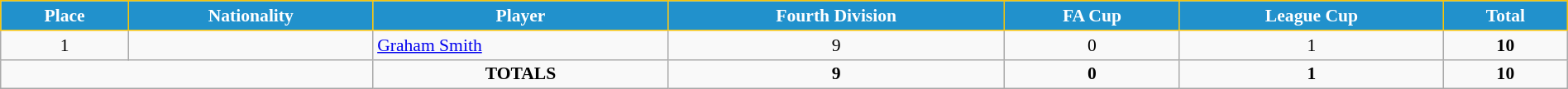<table class="wikitable" style="text-align:center; font-size:90%; width:100%;">
<tr>
<th style="background:#2191CC; color:white; border:1px solid #F7C408; text-align:center;">Place</th>
<th style="background:#2191CC; color:white; border:1px solid #F7C408; text-align:center;">Nationality</th>
<th style="background:#2191CC; color:white; border:1px solid #F7C408; text-align:center;">Player</th>
<th style="background:#2191CC; color:white; border:1px solid #F7C408; text-align:center;">Fourth Division</th>
<th style="background:#2191CC; color:white; border:1px solid #F7C408; text-align:center;">FA Cup</th>
<th style="background:#2191CC; color:white; border:1px solid #F7C408; text-align:center;">League Cup</th>
<th style="background:#2191CC; color:white; border:1px solid #F7C408; text-align:center;">Total</th>
</tr>
<tr>
<td>1</td>
<td></td>
<td align="left"><a href='#'>Graham Smith</a></td>
<td>9</td>
<td>0</td>
<td>1</td>
<td><strong>10</strong></td>
</tr>
<tr>
<td colspan="2"></td>
<td><strong>TOTALS</strong></td>
<td><strong>9</strong></td>
<td><strong>0</strong></td>
<td><strong>1</strong></td>
<td><strong>10</strong></td>
</tr>
</table>
